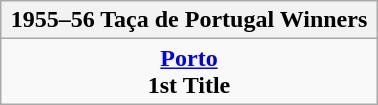<table class="wikitable" style="text-align: center; margin: 0 auto; width: 20%">
<tr>
<th>1955–56 Taça de Portugal Winners</th>
</tr>
<tr>
<td><strong><a href='#'>Porto</a></strong><br><strong>1st Title</strong></td>
</tr>
</table>
